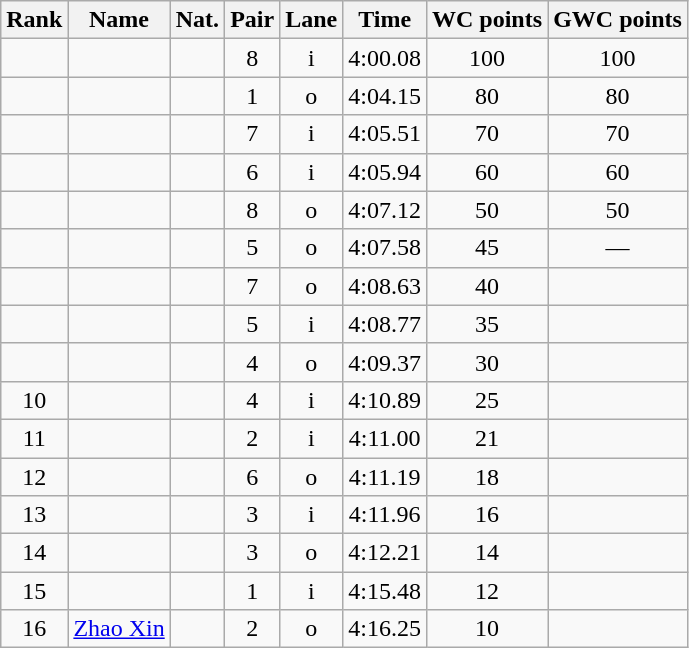<table class="wikitable sortable" style="text-align:center">
<tr>
<th>Rank</th>
<th>Name</th>
<th>Nat.</th>
<th>Pair</th>
<th>Lane</th>
<th>Time</th>
<th>WC points</th>
<th>GWC points</th>
</tr>
<tr>
<td></td>
<td align=left></td>
<td></td>
<td>8</td>
<td>i</td>
<td>4:00.08</td>
<td>100</td>
<td>100</td>
</tr>
<tr>
<td></td>
<td align=left></td>
<td></td>
<td>1</td>
<td>o</td>
<td>4:04.15</td>
<td>80</td>
<td>80</td>
</tr>
<tr>
<td></td>
<td align=left></td>
<td></td>
<td>7</td>
<td>i</td>
<td>4:05.51</td>
<td>70</td>
<td>70</td>
</tr>
<tr>
<td></td>
<td align=left></td>
<td></td>
<td>6</td>
<td>i</td>
<td>4:05.94</td>
<td>60</td>
<td>60</td>
</tr>
<tr>
<td></td>
<td align=left></td>
<td></td>
<td>8</td>
<td>o</td>
<td>4:07.12</td>
<td>50</td>
<td>50</td>
</tr>
<tr>
<td></td>
<td align=left></td>
<td></td>
<td>5</td>
<td>o</td>
<td>4:07.58</td>
<td>45</td>
<td>—</td>
</tr>
<tr>
<td></td>
<td align=left></td>
<td></td>
<td>7</td>
<td>o</td>
<td>4:08.63</td>
<td>40</td>
<td></td>
</tr>
<tr>
<td></td>
<td align=left></td>
<td></td>
<td>5</td>
<td>i</td>
<td>4:08.77</td>
<td>35</td>
<td></td>
</tr>
<tr>
<td></td>
<td align=left></td>
<td></td>
<td>4</td>
<td>o</td>
<td>4:09.37</td>
<td>30</td>
<td></td>
</tr>
<tr>
<td>10</td>
<td align=left></td>
<td></td>
<td>4</td>
<td>i</td>
<td>4:10.89</td>
<td>25</td>
<td></td>
</tr>
<tr>
<td>11</td>
<td align=left></td>
<td></td>
<td>2</td>
<td>i</td>
<td>4:11.00</td>
<td>21</td>
<td></td>
</tr>
<tr>
<td>12</td>
<td align=left></td>
<td></td>
<td>6</td>
<td>o</td>
<td>4:11.19</td>
<td>18</td>
<td></td>
</tr>
<tr>
<td>13</td>
<td align=left></td>
<td></td>
<td>3</td>
<td>i</td>
<td>4:11.96</td>
<td>16</td>
<td></td>
</tr>
<tr>
<td>14</td>
<td align=left></td>
<td></td>
<td>3</td>
<td>o</td>
<td>4:12.21</td>
<td>14</td>
<td></td>
</tr>
<tr>
<td>15</td>
<td align=left></td>
<td></td>
<td>1</td>
<td>i</td>
<td>4:15.48</td>
<td>12</td>
<td></td>
</tr>
<tr>
<td>16</td>
<td align=left><a href='#'>Zhao Xin</a></td>
<td></td>
<td>2</td>
<td>o</td>
<td>4:16.25</td>
<td>10</td>
<td></td>
</tr>
</table>
